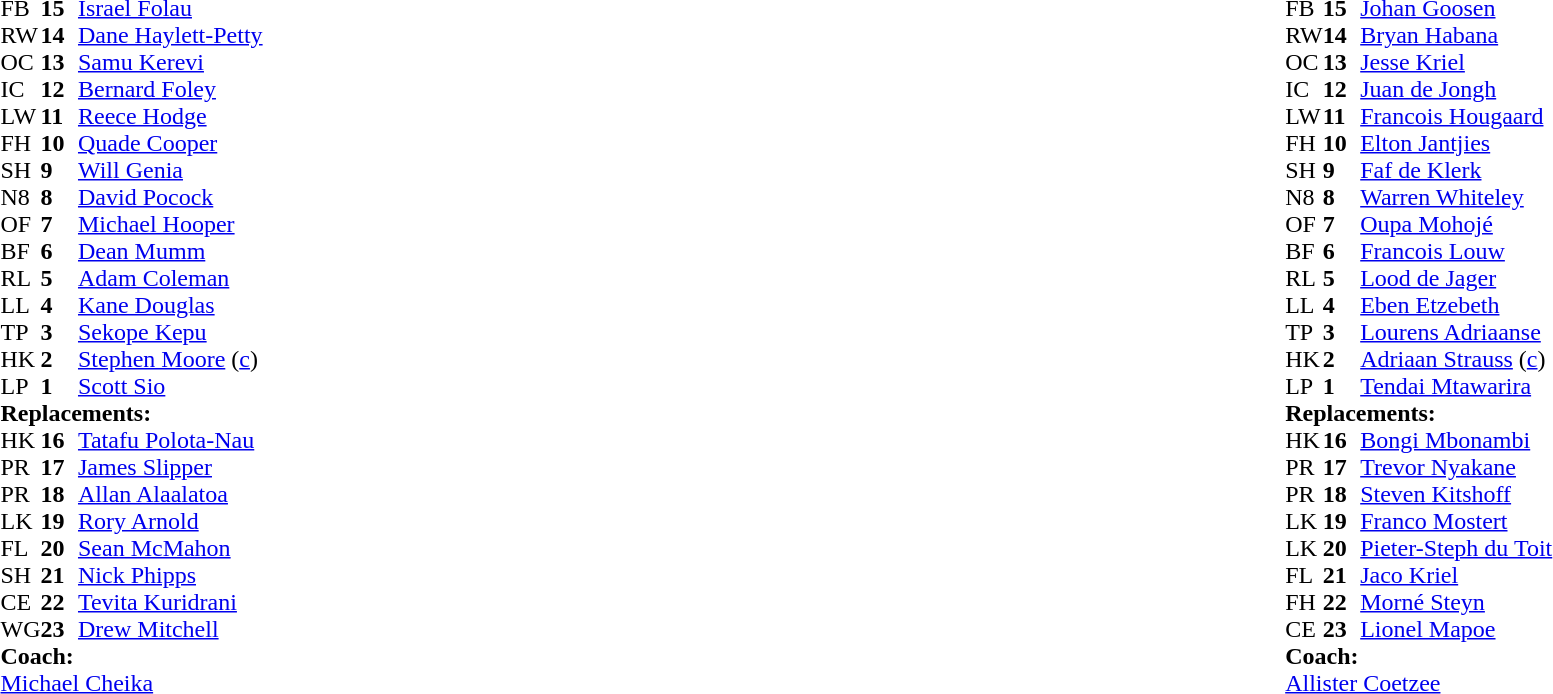<table width="100%">
<tr>
<td valign="top" width="50%"><br><table style="font-size: 100%" cellspacing="0" cellpadding="0">
<tr>
<th width="25"></th>
<th width="25"></th>
</tr>
<tr>
<td>FB</td>
<td><strong>15</strong></td>
<td><a href='#'>Israel Folau</a></td>
</tr>
<tr>
<td>RW</td>
<td><strong>14</strong></td>
<td><a href='#'>Dane Haylett-Petty</a></td>
<td></td>
<td></td>
</tr>
<tr>
<td>OC</td>
<td><strong>13</strong></td>
<td><a href='#'>Samu Kerevi</a></td>
<td></td>
<td></td>
</tr>
<tr>
<td>IC</td>
<td><strong>12</strong></td>
<td><a href='#'>Bernard Foley</a></td>
</tr>
<tr>
<td>LW</td>
<td><strong>11</strong></td>
<td><a href='#'>Reece Hodge</a></td>
</tr>
<tr>
<td>FH</td>
<td><strong>10</strong></td>
<td><a href='#'>Quade Cooper</a></td>
</tr>
<tr>
<td>SH</td>
<td><strong>9</strong></td>
<td><a href='#'>Will Genia</a></td>
</tr>
<tr>
<td>N8</td>
<td><strong>8</strong></td>
<td><a href='#'>David Pocock</a></td>
<td></td>
<td></td>
</tr>
<tr>
<td>OF</td>
<td><strong>7</strong></td>
<td><a href='#'>Michael Hooper</a></td>
</tr>
<tr>
<td>BF</td>
<td><strong>6</strong></td>
<td><a href='#'>Dean Mumm</a></td>
</tr>
<tr>
<td>RL</td>
<td><strong>5</strong></td>
<td><a href='#'>Adam Coleman</a></td>
<td></td>
<td></td>
</tr>
<tr>
<td>LL</td>
<td><strong>4</strong></td>
<td><a href='#'>Kane Douglas</a></td>
</tr>
<tr>
<td>TP</td>
<td><strong>3</strong></td>
<td><a href='#'>Sekope Kepu</a></td>
<td></td>
<td></td>
</tr>
<tr>
<td>HK</td>
<td><strong>2</strong></td>
<td><a href='#'>Stephen Moore</a> (<a href='#'>c</a>)</td>
<td></td>
<td></td>
</tr>
<tr>
<td>LP</td>
<td><strong>1</strong></td>
<td><a href='#'>Scott Sio</a></td>
<td></td>
<td></td>
</tr>
<tr>
<td colspan="3"><strong>Replacements:</strong></td>
</tr>
<tr>
<td>HK</td>
<td><strong>16</strong></td>
<td><a href='#'>Tatafu Polota-Nau</a></td>
<td></td>
<td></td>
</tr>
<tr>
<td>PR</td>
<td><strong>17</strong></td>
<td><a href='#'>James Slipper</a></td>
<td></td>
<td></td>
</tr>
<tr>
<td>PR</td>
<td><strong>18</strong></td>
<td><a href='#'>Allan Alaalatoa</a></td>
<td></td>
<td></td>
</tr>
<tr>
<td>LK</td>
<td><strong>19</strong></td>
<td><a href='#'>Rory Arnold</a></td>
<td></td>
<td></td>
</tr>
<tr>
<td>FL</td>
<td><strong>20</strong></td>
<td><a href='#'>Sean McMahon</a></td>
<td></td>
<td></td>
</tr>
<tr>
<td>SH</td>
<td><strong>21</strong></td>
<td><a href='#'>Nick Phipps</a></td>
</tr>
<tr>
<td>CE</td>
<td><strong>22</strong></td>
<td><a href='#'>Tevita Kuridrani</a></td>
<td></td>
<td></td>
</tr>
<tr>
<td>WG</td>
<td><strong>23</strong></td>
<td><a href='#'>Drew Mitchell</a></td>
<td></td>
<td></td>
</tr>
<tr>
<td colspan="3"><strong>Coach:</strong></td>
</tr>
<tr>
<td colspan="4"> <a href='#'>Michael Cheika</a></td>
</tr>
</table>
</td>
<td valign="top"></td>
<td valign="top" width="50%"><br><table style="font-size: 100%" cellspacing="0" cellpadding="0" align="center">
<tr>
<th width="25"></th>
<th width="25"></th>
</tr>
<tr>
<td>FB</td>
<td><strong>15</strong></td>
<td><a href='#'>Johan Goosen</a></td>
</tr>
<tr>
<td>RW</td>
<td><strong>14</strong></td>
<td><a href='#'>Bryan Habana</a></td>
<td></td>
<td></td>
<td></td>
</tr>
<tr>
<td>OC</td>
<td><strong>13</strong></td>
<td><a href='#'>Jesse Kriel</a></td>
</tr>
<tr>
<td>IC</td>
<td><strong>12</strong></td>
<td><a href='#'>Juan de Jongh</a></td>
</tr>
<tr>
<td>LW</td>
<td><strong>11</strong></td>
<td><a href='#'>Francois Hougaard</a></td>
<td></td>
<td></td>
<td></td>
<td></td>
</tr>
<tr>
<td>FH</td>
<td><strong>10</strong></td>
<td><a href='#'>Elton Jantjies</a></td>
<td></td>
<td></td>
</tr>
<tr>
<td>SH</td>
<td><strong>9</strong></td>
<td><a href='#'>Faf de Klerk</a></td>
</tr>
<tr>
<td>N8</td>
<td><strong>8</strong></td>
<td><a href='#'>Warren Whiteley</a></td>
</tr>
<tr>
<td>OF</td>
<td><strong>7</strong></td>
<td><a href='#'>Oupa Mohojé</a></td>
<td></td>
<td></td>
</tr>
<tr>
<td>BF</td>
<td><strong>6</strong></td>
<td><a href='#'>Francois Louw</a></td>
<td></td>
<td></td>
</tr>
<tr>
<td>RL</td>
<td><strong>5</strong></td>
<td><a href='#'>Lood de Jager</a></td>
<td></td>
<td></td>
</tr>
<tr>
<td>LL</td>
<td><strong>4</strong></td>
<td><a href='#'>Eben Etzebeth</a></td>
<td></td>
</tr>
<tr>
<td>TP</td>
<td><strong>3</strong></td>
<td><a href='#'>Lourens Adriaanse</a></td>
<td></td>
<td></td>
</tr>
<tr>
<td>HK</td>
<td><strong>2</strong></td>
<td><a href='#'>Adriaan Strauss</a> (<a href='#'>c</a>)</td>
<td></td>
<td></td>
</tr>
<tr>
<td>LP</td>
<td><strong>1</strong></td>
<td><a href='#'>Tendai Mtawarira</a></td>
<td></td>
<td></td>
</tr>
<tr>
<td colspan="3"><strong>Replacements:</strong></td>
</tr>
<tr>
<td>HK</td>
<td><strong>16</strong></td>
<td><a href='#'>Bongi Mbonambi</a></td>
<td></td>
<td></td>
</tr>
<tr>
<td>PR</td>
<td><strong>17</strong></td>
<td><a href='#'>Trevor Nyakane</a></td>
<td></td>
<td></td>
</tr>
<tr>
<td>PR</td>
<td><strong>18</strong></td>
<td><a href='#'>Steven Kitshoff</a></td>
<td></td>
<td></td>
</tr>
<tr>
<td>LK</td>
<td><strong>19</strong></td>
<td><a href='#'>Franco Mostert</a></td>
<td></td>
<td></td>
</tr>
<tr>
<td>LK</td>
<td><strong>20</strong></td>
<td><a href='#'>Pieter-Steph du Toit</a></td>
<td></td>
<td></td>
</tr>
<tr>
<td>FL</td>
<td><strong>21</strong></td>
<td><a href='#'>Jaco Kriel</a></td>
<td></td>
<td></td>
</tr>
<tr>
<td>FH</td>
<td><strong>22</strong></td>
<td><a href='#'>Morné Steyn</a></td>
<td></td>
<td></td>
</tr>
<tr>
<td>CE</td>
<td><strong>23</strong></td>
<td><a href='#'>Lionel Mapoe</a></td>
<td></td>
<td></td>
<td></td>
<td></td>
</tr>
<tr>
<td colspan="3"><strong>Coach:</strong></td>
</tr>
<tr>
<td colspan="4"> <a href='#'>Allister Coetzee</a></td>
</tr>
</table>
</td>
</tr>
</table>
